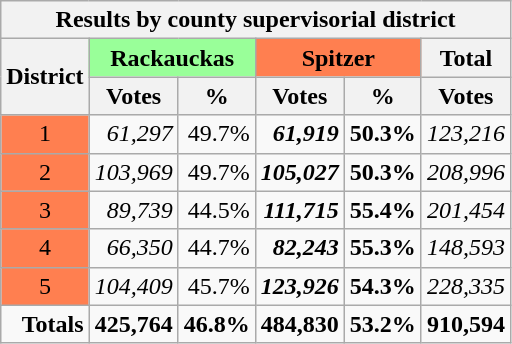<table class="wikitable sortable" style="text-align:right">
<tr>
<th colspan=6>Results by county supervisorial district</th>
</tr>
<tr>
<th rowspan=2>District</th>
<th colspan=2 style=background:#9f9>Rackauckas</th>
<th colspan=2 style=background:#ff7f50>Spitzer</th>
<th>Total</th>
</tr>
<tr>
<th>Votes</th>
<th>%</th>
<th>Votes</th>
<th>%</th>
<th data-sort-type=number>Votes</th>
</tr>
<tr>
<td align=center bgcolor=#ff7f50>1</td>
<td><em>61,297</em></td>
<td>49.7%</td>
<td><strong><em>61,919</em></strong></td>
<td><strong>50.3%</strong></td>
<td><em>123,216</em></td>
</tr>
<tr>
<td align=center bgcolor=#ff7f50>2</td>
<td><em>103,969</em></td>
<td>49.7%</td>
<td><strong><em>105,027</em></strong></td>
<td><strong>50.3%</strong></td>
<td><em>208,996</em></td>
</tr>
<tr>
<td align=center bgcolor=#ff7f50>3</td>
<td><em>89,739</em></td>
<td>44.5%</td>
<td><strong><em>111,715</em></strong></td>
<td><strong>55.4%</strong></td>
<td><em>201,454</em></td>
</tr>
<tr>
<td align=center bgcolor=#ff7f50>4</td>
<td><em>66,350</em></td>
<td>44.7%</td>
<td><strong><em>82,243</em></strong></td>
<td><strong>55.3%</strong></td>
<td><em>148,593</em></td>
</tr>
<tr>
<td align=center bgcolor=#ff7f50>5</td>
<td><em>104,409</em></td>
<td>45.7%</td>
<td><strong><em>123,926</em></strong></td>
<td><strong>54.3%</strong></td>
<td><em>228,335</em></td>
</tr>
<tr class="sortbottom" style="text-align:right; font-weight:bold">
<td>Totals</td>
<td>425,764</td>
<td>46.8%</td>
<td>484,830</td>
<td>53.2%</td>
<td>910,594</td>
</tr>
</table>
